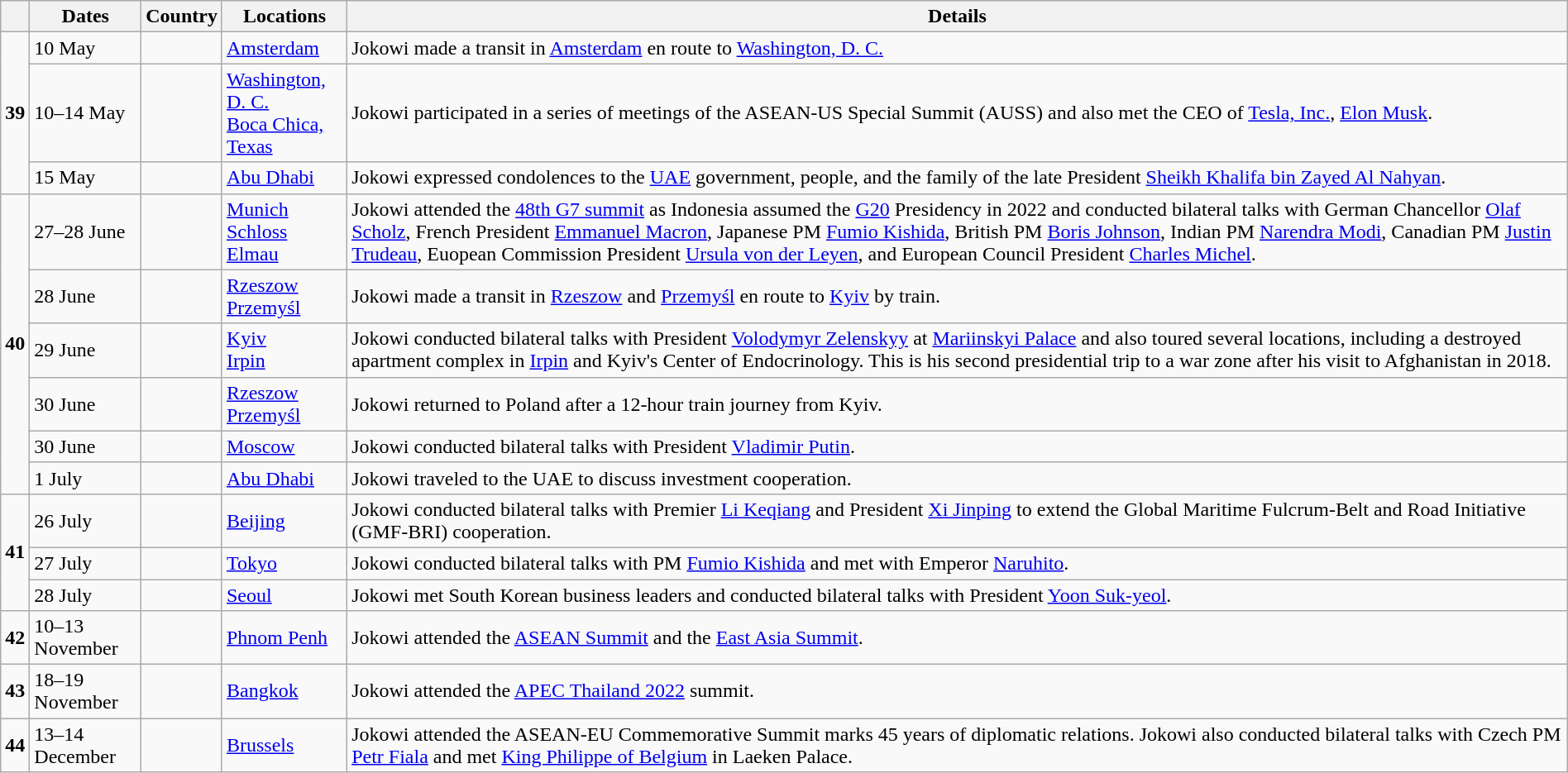<table class="wikitable sortable" border="1" style="margin: 1em auto 1em auto">
<tr>
<th></th>
<th>Dates</th>
<th>Country</th>
<th>Locations</th>
<th>Details</th>
</tr>
<tr>
<td rowspan=3><strong>39</strong></td>
<td>10 May</td>
<td></td>
<td><a href='#'>Amsterdam</a></td>
<td>Jokowi made a transit in <a href='#'>Amsterdam</a> en route to <a href='#'>Washington, D. C.</a></td>
</tr>
<tr>
<td>10–14 May</td>
<td></td>
<td><a href='#'>Washington, D. C.</a><br><a href='#'>Boca Chica, Texas</a></td>
<td>Jokowi participated in a series of meetings of the ASEAN-US Special Summit (AUSS) and also met the CEO of <a href='#'>Tesla, Inc.</a>, <a href='#'>Elon Musk</a>.</td>
</tr>
<tr>
<td>15 May</td>
<td></td>
<td><a href='#'>Abu Dhabi</a></td>
<td>Jokowi expressed condolences to the <a href='#'>UAE</a> government, people, and the family of the late President <a href='#'>Sheikh Khalifa bin Zayed Al Nahyan</a>.</td>
</tr>
<tr>
<td rowspan=6><strong>40</strong></td>
<td>27–28 June</td>
<td></td>
<td><a href='#'>Munich</a> <br> <a href='#'>Schloss Elmau</a></td>
<td>Jokowi attended the <a href='#'>48th G7 summit</a> as Indonesia assumed the <a href='#'>G20</a> Presidency in 2022 and conducted bilateral talks with German Chancellor <a href='#'>Olaf Scholz</a>, French President <a href='#'>Emmanuel Macron</a>, Japanese PM <a href='#'>Fumio Kishida</a>, British PM <a href='#'>Boris Johnson</a>, Indian PM <a href='#'>Narendra Modi</a>, Canadian PM <a href='#'>Justin Trudeau</a>, Euopean Commission President <a href='#'>Ursula von der Leyen</a>, and European Council President <a href='#'>Charles Michel</a>.</td>
</tr>
<tr>
<td>28 June</td>
<td></td>
<td><a href='#'>Rzeszow</a> <br> <a href='#'>Przemyśl</a></td>
<td>Jokowi made a transit in <a href='#'>Rzeszow</a> and <a href='#'>Przemyśl</a> en route to <a href='#'>Kyiv</a> by train.</td>
</tr>
<tr>
<td>29 June</td>
<td></td>
<td><a href='#'>Kyiv</a><br><a href='#'>Irpin</a></td>
<td>Jokowi conducted bilateral talks with President <a href='#'>Volodymyr Zelenskyy</a> at <a href='#'>Mariinskyi Palace</a> and also toured several locations, including a destroyed apartment complex in <a href='#'>Irpin</a> and Kyiv's Center of Endocrinology. This is his second presidential trip to a war zone after his visit to Afghanistan in 2018.</td>
</tr>
<tr>
<td>30 June</td>
<td></td>
<td><a href='#'>Rzeszow</a><br><a href='#'>Przemyśl</a></td>
<td>Jokowi returned to Poland after a 12-hour train journey from Kyiv.</td>
</tr>
<tr>
<td>30 June</td>
<td></td>
<td><a href='#'>Moscow</a></td>
<td>Jokowi conducted bilateral talks with President <a href='#'>Vladimir Putin</a>.</td>
</tr>
<tr>
<td>1 July</td>
<td></td>
<td><a href='#'>Abu Dhabi</a></td>
<td>Jokowi traveled to the UAE to discuss investment cooperation.</td>
</tr>
<tr>
<td rowspan=3><strong>41</strong></td>
<td>26 July</td>
<td></td>
<td><a href='#'>Beijing</a></td>
<td>Jokowi conducted bilateral talks with Premier <a href='#'>Li Keqiang</a> and President <a href='#'>Xi Jinping</a> to extend the Global Maritime Fulcrum-Belt and Road Initiative (GMF-BRI) cooperation.</td>
</tr>
<tr>
<td>27 July</td>
<td></td>
<td><a href='#'>Tokyo</a></td>
<td>Jokowi conducted bilateral talks with PM <a href='#'>Fumio Kishida</a> and met with Emperor <a href='#'>Naruhito</a>.</td>
</tr>
<tr>
<td>28 July</td>
<td></td>
<td><a href='#'>Seoul</a></td>
<td>Jokowi met South Korean business leaders and conducted bilateral talks with President <a href='#'>Yoon Suk-yeol</a>.</td>
</tr>
<tr>
<td><strong>42</strong></td>
<td>10–13 November</td>
<td></td>
<td><a href='#'>Phnom Penh</a></td>
<td>Jokowi attended the <a href='#'>ASEAN Summit</a> and the <a href='#'>East Asia Summit</a>.</td>
</tr>
<tr>
<td><strong>43</strong></td>
<td>18–19 November</td>
<td></td>
<td><a href='#'>Bangkok</a></td>
<td>Jokowi attended the <a href='#'>APEC Thailand 2022</a> summit.</td>
</tr>
<tr>
<td><strong>44</strong></td>
<td>13–14 December</td>
<td></td>
<td><a href='#'>Brussels</a></td>
<td>Jokowi attended the ASEAN-EU Commemorative Summit marks 45 years of diplomatic relations. Jokowi also conducted bilateral talks with Czech PM <a href='#'>Petr Fiala</a> and met <a href='#'>King Philippe of Belgium</a> in Laeken Palace.</td>
</tr>
</table>
